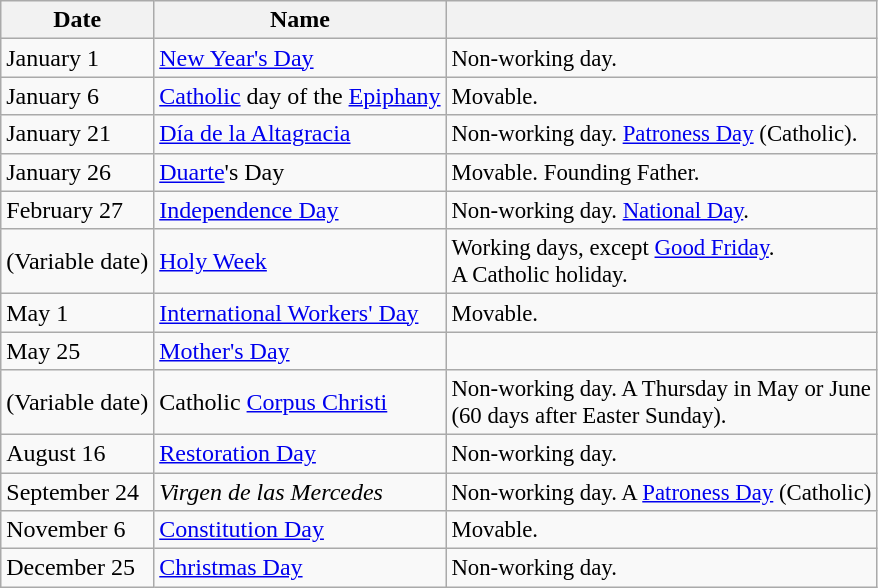<table class="wikitable">
<tr>
<th>Date</th>
<th>Name</th>
<th></th>
</tr>
<tr>
<td>January 1</td>
<td><a href='#'>New Year's Day</a></td>
<td style="font-size:95%;">Non-working day.</td>
</tr>
<tr>
<td>January 6</td>
<td><a href='#'>Catholic</a> day of the <a href='#'>Epiphany</a></td>
<td style="font-size:95%;">Movable.</td>
</tr>
<tr>
<td>January 21</td>
<td><a href='#'>Día de la Altagracia</a></td>
<td style="font-size:95%;">Non-working day. <a href='#'>Patroness Day</a> (Catholic).</td>
</tr>
<tr>
<td>January 26</td>
<td><a href='#'>Duarte</a>'s Day</td>
<td style="font-size:95%;">Movable. Founding Father.</td>
</tr>
<tr>
<td>February 27</td>
<td><a href='#'>Independence Day</a></td>
<td style="font-size:95%;">Non-working day. <a href='#'>National Day</a>.</td>
</tr>
<tr>
<td>(Variable date)</td>
<td><a href='#'>Holy Week</a></td>
<td style="font-size:95%;">Working days, except <a href='#'>Good Friday</a>.<br>A Catholic holiday.</td>
</tr>
<tr>
<td>May 1</td>
<td><a href='#'>International Workers' Day</a></td>
<td style="font-size:95%;">Movable.</td>
</tr>
<tr>
<td>May 25</td>
<td><a href='#'>Mother's Day</a></td>
</tr>
<tr>
<td>(Variable date)</td>
<td>Catholic <a href='#'>Corpus Christi</a></td>
<td style="font-size:95%;">Non-working day. A Thursday in May or June <br>(60 days after Easter Sunday).</td>
</tr>
<tr>
<td>August 16</td>
<td><a href='#'>Restoration Day</a></td>
<td style="font-size:95%;">Non-working day.</td>
</tr>
<tr>
<td>September 24</td>
<td><em>Virgen de las Mercedes</em></td>
<td style="font-size:95%;">Non-working day. A <a href='#'>Patroness Day</a> (Catholic)</td>
</tr>
<tr>
<td>November 6</td>
<td><a href='#'>Constitution Day</a></td>
<td style="font-size:95%;">Movable.</td>
</tr>
<tr>
<td>December 25</td>
<td><a href='#'>Christmas Day</a></td>
<td style="font-size:95%;">Non-working day.</td>
</tr>
</table>
